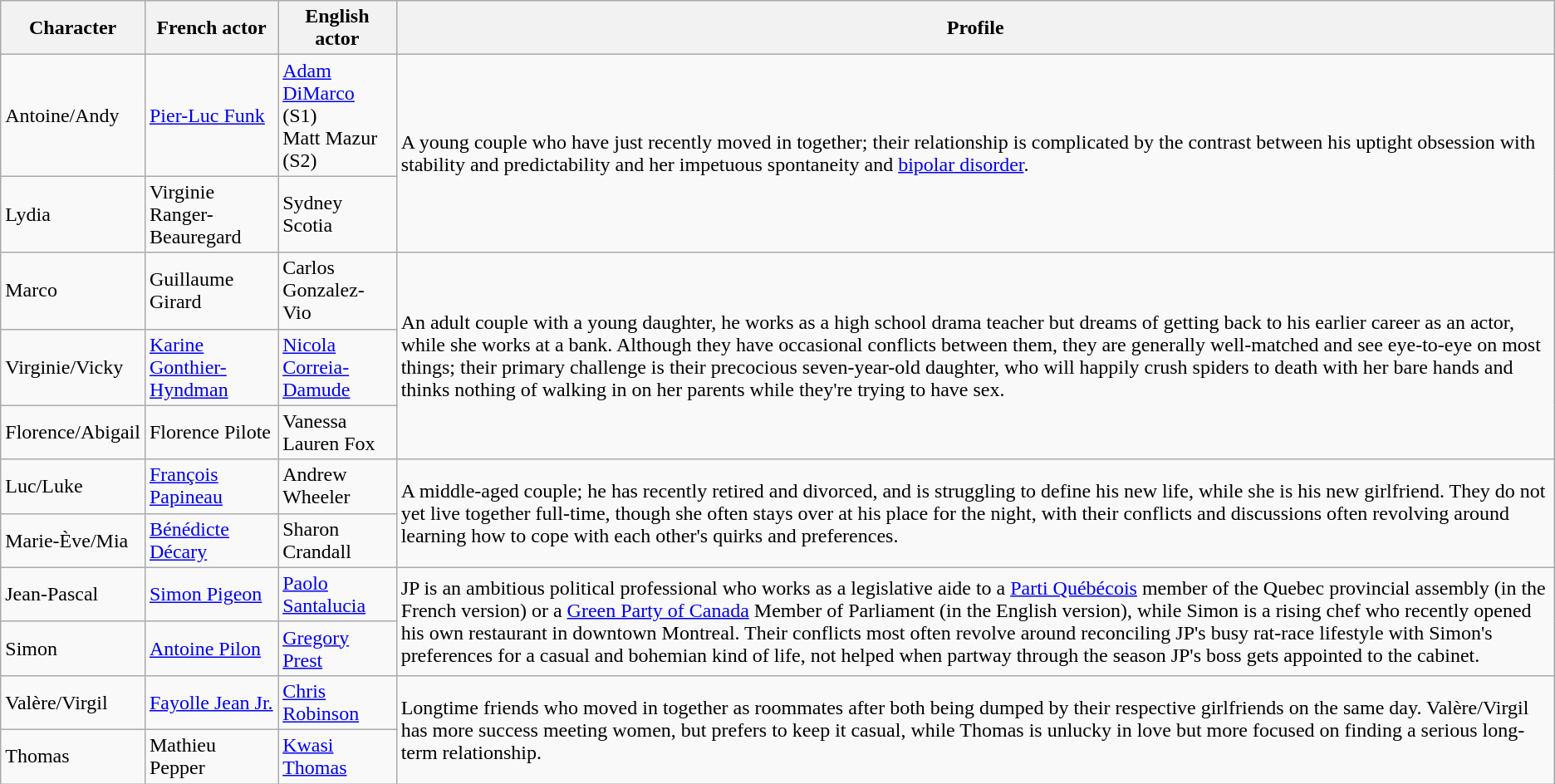<table class="wikitable">
<tr>
<th>Character</th>
<th>French actor</th>
<th>English actor</th>
<th>Profile</th>
</tr>
<tr>
<td>Antoine/Andy</td>
<td><a href='#'>Pier-Luc Funk</a></td>
<td><a href='#'>Adam DiMarco</a> (S1)<br>Matt Mazur (S2)</td>
<td rowspan=2>A young couple who have just recently moved in together; their relationship is complicated by the contrast between his uptight obsession with stability and predictability and her impetuous spontaneity and <a href='#'>bipolar disorder</a>.</td>
</tr>
<tr>
<td>Lydia</td>
<td>Virginie Ranger-Beauregard</td>
<td>Sydney Scotia</td>
</tr>
<tr>
<td>Marco</td>
<td>Guillaume Girard</td>
<td>Carlos Gonzalez-Vio</td>
<td rowspan=3>An adult couple with a young daughter, he works as a high school drama teacher but dreams of getting back to his earlier career as an actor, while she works at a bank. Although they have occasional conflicts between them, they are generally well-matched and see eye-to-eye on most things; their primary challenge is their precocious seven-year-old daughter, who will happily crush spiders to death with her bare hands and thinks nothing of walking in on her parents while they're trying to have sex.</td>
</tr>
<tr>
<td>Virginie/Vicky</td>
<td><a href='#'>Karine Gonthier-Hyndman</a></td>
<td><a href='#'>Nicola Correia-Damude</a></td>
</tr>
<tr>
<td>Florence/Abigail</td>
<td>Florence Pilote</td>
<td>Vanessa Lauren Fox</td>
</tr>
<tr>
<td>Luc/Luke</td>
<td><a href='#'>François Papineau</a></td>
<td>Andrew Wheeler</td>
<td rowspan=2>A middle-aged couple; he has recently retired and divorced, and is struggling to define his new life, while she is his new girlfriend. They do not yet live together full-time, though she often stays over at his place for the night, with their conflicts and discussions often revolving around learning how to cope with each other's quirks and preferences.</td>
</tr>
<tr>
<td>Marie-Ève/Mia</td>
<td><a href='#'>Bénédicte Décary</a></td>
<td>Sharon Crandall</td>
</tr>
<tr>
<td>Jean-Pascal</td>
<td><a href='#'>Simon Pigeon</a></td>
<td><a href='#'>Paolo Santalucia</a></td>
<td rowspan=2>JP is an ambitious political professional who works as a legislative aide to a <a href='#'>Parti Québécois</a> member of the Quebec provincial assembly (in the French version) or a <a href='#'>Green Party of Canada</a> Member of Parliament (in the English version), while Simon is a rising chef who recently opened his own restaurant in downtown Montreal. Their conflicts most often revolve around reconciling JP's busy rat-race lifestyle with Simon's preferences for a casual and bohemian kind of life, not helped when partway through the season JP's boss gets appointed to the cabinet.</td>
</tr>
<tr>
<td>Simon</td>
<td><a href='#'>Antoine Pilon</a></td>
<td><a href='#'>Gregory Prest</a></td>
</tr>
<tr>
<td>Valère/Virgil</td>
<td><a href='#'>Fayolle Jean Jr.</a></td>
<td><a href='#'>Chris Robinson</a></td>
<td rowspan=2>Longtime friends who moved in together as roommates after both being dumped by their respective girlfriends on the same day. Valère/Virgil has more success meeting women, but prefers to keep it casual, while Thomas is unlucky in love but more focused on finding a serious long-term relationship.</td>
</tr>
<tr>
<td>Thomas</td>
<td>Mathieu Pepper</td>
<td><a href='#'>Kwasi Thomas</a></td>
</tr>
</table>
